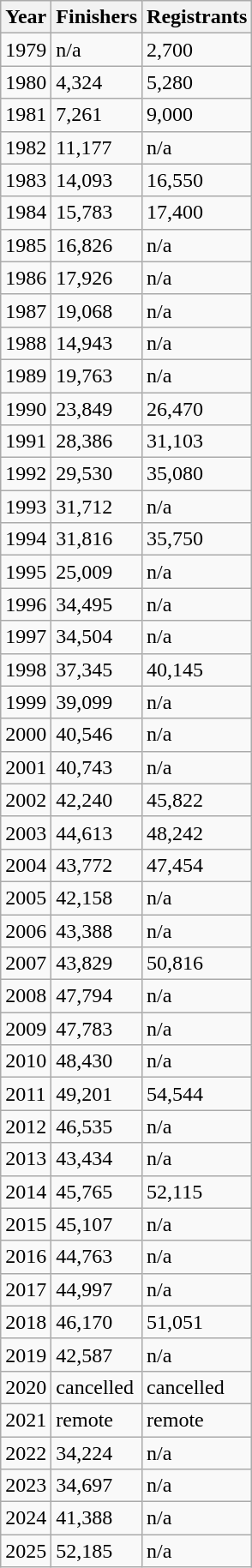<table class="wikitable">
<tr>
<th>Year</th>
<th>Finishers</th>
<th>Registrants</th>
</tr>
<tr>
<td>1979</td>
<td>n/a</td>
<td>2,700</td>
</tr>
<tr>
<td>1980</td>
<td>4,324</td>
<td>5,280</td>
</tr>
<tr>
<td>1981</td>
<td>7,261</td>
<td>9,000</td>
</tr>
<tr>
<td>1982</td>
<td>11,177</td>
<td>n/a</td>
</tr>
<tr>
<td>1983</td>
<td>14,093</td>
<td>16,550</td>
</tr>
<tr>
<td>1984</td>
<td>15,783</td>
<td>17,400</td>
</tr>
<tr>
<td>1985</td>
<td>16,826</td>
<td>n/a</td>
</tr>
<tr>
<td>1986</td>
<td>17,926</td>
<td>n/a</td>
</tr>
<tr>
<td>1987</td>
<td>19,068</td>
<td>n/a</td>
</tr>
<tr>
<td>1988</td>
<td>14,943</td>
<td>n/a</td>
</tr>
<tr>
<td>1989</td>
<td>19,763</td>
<td>n/a</td>
</tr>
<tr>
<td>1990</td>
<td>23,849</td>
<td>26,470</td>
</tr>
<tr>
<td>1991</td>
<td>28,386</td>
<td>31,103</td>
</tr>
<tr>
<td>1992</td>
<td>29,530</td>
<td>35,080</td>
</tr>
<tr>
<td>1993</td>
<td>31,712</td>
<td>n/a</td>
</tr>
<tr>
<td>1994</td>
<td>31,816</td>
<td>35,750</td>
</tr>
<tr>
<td>1995</td>
<td>25,009</td>
<td>n/a</td>
</tr>
<tr>
<td>1996</td>
<td>34,495</td>
<td>n/a</td>
</tr>
<tr>
<td>1997</td>
<td>34,504</td>
<td>n/a</td>
</tr>
<tr>
<td>1998</td>
<td>37,345</td>
<td>40,145</td>
</tr>
<tr>
<td>1999</td>
<td>39,099</td>
<td>n/a</td>
</tr>
<tr>
<td>2000</td>
<td>40,546</td>
<td>n/a</td>
</tr>
<tr>
<td>2001</td>
<td>40,743</td>
<td>n/a</td>
</tr>
<tr>
<td>2002</td>
<td>42,240</td>
<td>45,822</td>
</tr>
<tr>
<td>2003</td>
<td>44,613</td>
<td>48,242</td>
</tr>
<tr>
<td>2004</td>
<td>43,772</td>
<td>47,454</td>
</tr>
<tr>
<td>2005</td>
<td>42,158</td>
<td>n/a</td>
</tr>
<tr>
<td>2006</td>
<td>43,388</td>
<td>n/a</td>
</tr>
<tr>
<td>2007</td>
<td>43,829</td>
<td>50,816</td>
</tr>
<tr>
<td>2008</td>
<td>47,794</td>
<td>n/a</td>
</tr>
<tr>
<td>2009</td>
<td>47,783</td>
<td>n/a</td>
</tr>
<tr>
<td>2010</td>
<td>48,430</td>
<td>n/a</td>
</tr>
<tr>
<td>2011</td>
<td>49,201</td>
<td>54,544</td>
</tr>
<tr>
<td>2012</td>
<td>46,535</td>
<td>n/a</td>
</tr>
<tr>
<td>2013</td>
<td>43,434</td>
<td>n/a</td>
</tr>
<tr>
<td>2014</td>
<td>45,765</td>
<td>52,115</td>
</tr>
<tr>
<td>2015</td>
<td>45,107</td>
<td>n/a</td>
</tr>
<tr>
<td>2016</td>
<td>44,763</td>
<td>n/a</td>
</tr>
<tr>
<td>2017</td>
<td>44,997</td>
<td>n/a</td>
</tr>
<tr>
<td>2018</td>
<td>46,170</td>
<td>51,051</td>
</tr>
<tr>
<td>2019</td>
<td>42,587</td>
<td>n/a</td>
</tr>
<tr>
<td>2020</td>
<td>cancelled</td>
<td>cancelled</td>
</tr>
<tr>
<td>2021</td>
<td>remote</td>
<td>remote</td>
</tr>
<tr>
<td>2022</td>
<td>34,224</td>
<td>n/a</td>
</tr>
<tr>
<td>2023</td>
<td>34,697</td>
<td>n/a</td>
</tr>
<tr>
<td>2024</td>
<td>41,388</td>
<td>n/a</td>
</tr>
<tr>
<td>2025</td>
<td>52,185</td>
<td>n/a</td>
</tr>
</table>
